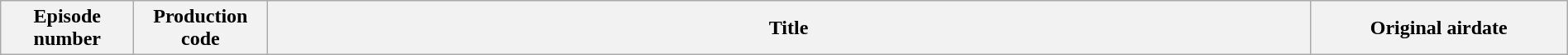<table class="wikitable plainrowheaders" style="width:100%; margin:auto; background:#FFFFFF;">
<tr>
<th width="100">Episode number</th>
<th width="100">Production code</th>
<th>Title</th>
<th width="200">Original airdate<br>



</th>
</tr>
</table>
